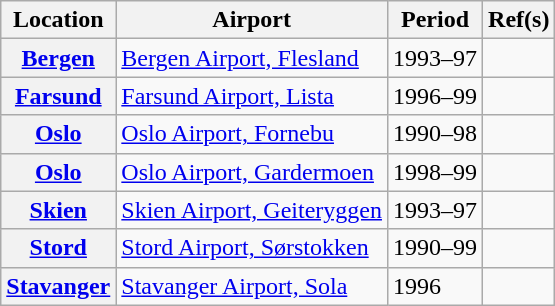<table class="wikitable plainrowheaders sortable">
<tr>
<th scope=col>Location</th>
<th scope=col>Airport</th>
<th scope=col>Period</th>
<th scope=col class=unsortable>Ref(s)</th>
</tr>
<tr>
<th scope=row><a href='#'>Bergen</a></th>
<td><a href='#'>Bergen Airport, Flesland</a></td>
<td>1993–97</td>
<td align=center></td>
</tr>
<tr>
<th scope=row><a href='#'>Farsund</a></th>
<td><a href='#'>Farsund Airport, Lista</a></td>
<td>1996–99</td>
<td align=center></td>
</tr>
<tr>
<th scope=row><a href='#'>Oslo</a></th>
<td><a href='#'>Oslo Airport, Fornebu</a></td>
<td>1990–98</td>
<td align=center></td>
</tr>
<tr>
<th scope=row><a href='#'>Oslo</a></th>
<td><a href='#'>Oslo Airport, Gardermoen</a></td>
<td>1998–99</td>
<td align=center></td>
</tr>
<tr>
<th scope=row><a href='#'>Skien</a></th>
<td><a href='#'>Skien Airport, Geiteryggen</a></td>
<td>1993–97</td>
<td align=center></td>
</tr>
<tr>
<th scope=row><a href='#'>Stord</a></th>
<td><a href='#'>Stord Airport, Sørstokken</a></td>
<td>1990–99</td>
<td align=center></td>
</tr>
<tr>
<th scope=row><a href='#'>Stavanger</a></th>
<td><a href='#'>Stavanger Airport, Sola</a></td>
<td>1996</td>
<td align=center></td>
</tr>
</table>
